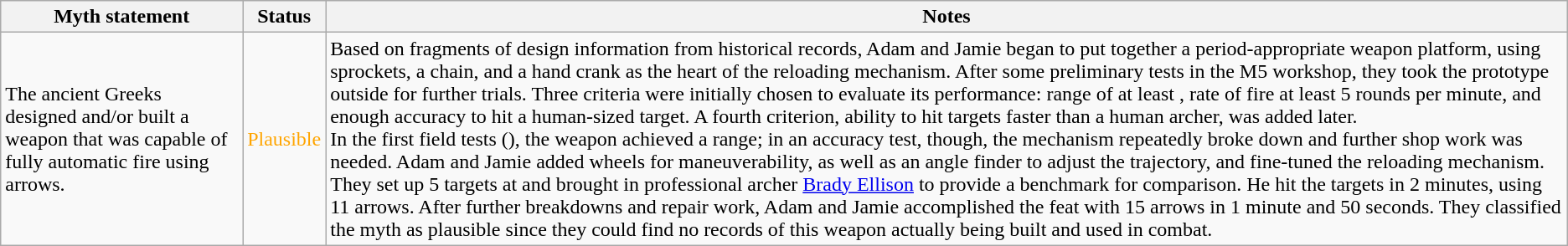<table class="wikitable plainrowheaders">
<tr>
<th>Myth statement</th>
<th>Status</th>
<th>Notes</th>
</tr>
<tr>
<td>The ancient Greeks designed and/or built a weapon that was capable of fully automatic fire using arrows.</td>
<td style="color:orange">Plausible</td>
<td>Based on fragments of design information from historical records, Adam and Jamie began to put together a period-appropriate weapon platform, using sprockets, a chain, and a hand crank as the heart of the reloading mechanism. After some preliminary tests in the M5 workshop, they took the prototype outside for further trials. Three criteria were initially chosen to evaluate its performance: range of at least , rate of fire at least 5 rounds per minute, and enough accuracy to hit a human-sized target. A fourth criterion, ability to hit targets faster than a human archer, was added later.<br>In the first field tests (), the weapon achieved a  range; in an accuracy test, though, the mechanism repeatedly broke down and further shop work was needed. Adam and Jamie added wheels for maneuverability, as well as an angle finder to adjust the trajectory, and fine-tuned the reloading mechanism. They set up 5 targets at  and brought in professional archer <a href='#'>Brady Ellison</a> to provide a benchmark for comparison. He hit the targets in 2 minutes, using 11 arrows. After further breakdowns and repair work, Adam and Jamie accomplished the feat with 15 arrows in 1 minute and 50 seconds. They classified the myth as plausible since they could find no records of this weapon actually being built and used in combat.</td>
</tr>
</table>
